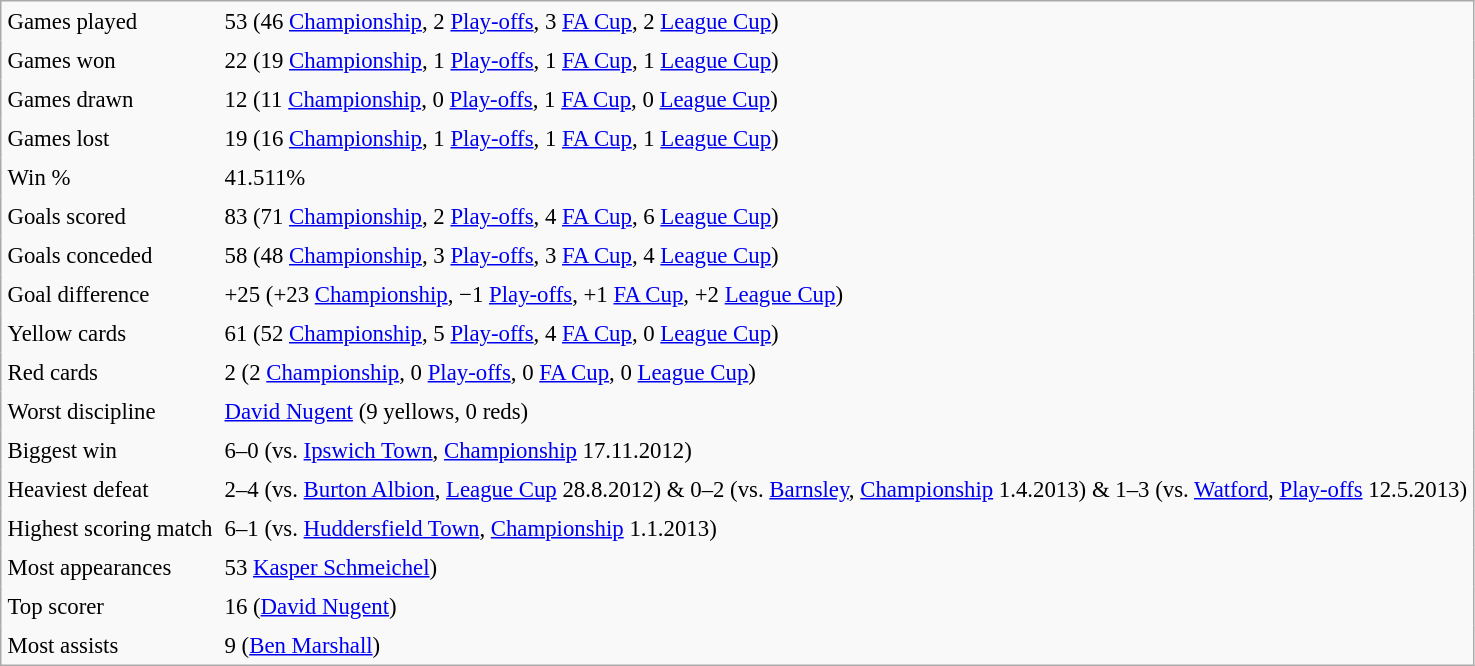<table class= border="2" cellpadding="4" cellspacing="0" style="text-align:left; margin: 1em 1em 1em 0; background: #f9f9f9; border: 1px #aaa solid; border-collapse: collapse; font-size: 95%">
<tr>
<td>Games played</td>
<td>53 (46 <a href='#'>Championship</a>, 2 <a href='#'>Play-offs</a>, 3 <a href='#'>FA Cup</a>, 2 <a href='#'>League Cup</a>)</td>
</tr>
<tr>
<td>Games won</td>
<td>22 (19 <a href='#'>Championship</a>, 1 <a href='#'>Play-offs</a>, 1 <a href='#'>FA Cup</a>, 1 <a href='#'>League Cup</a>)</td>
</tr>
<tr>
<td>Games drawn</td>
<td>12 (11 <a href='#'>Championship</a>, 0 <a href='#'>Play-offs</a>, 1 <a href='#'>FA Cup</a>, 0 <a href='#'>League Cup</a>)</td>
</tr>
<tr>
<td>Games lost</td>
<td>19 (16 <a href='#'>Championship</a>, 1 <a href='#'>Play-offs</a>, 1 <a href='#'>FA Cup</a>, 1 <a href='#'>League Cup</a>)</td>
</tr>
<tr>
<td>Win %</td>
<td>41.511%</td>
</tr>
<tr>
<td>Goals scored</td>
<td>83 (71 <a href='#'>Championship</a>, 2 <a href='#'>Play-offs</a>, 4 <a href='#'>FA Cup</a>, 6 <a href='#'>League Cup</a>)</td>
</tr>
<tr>
<td>Goals conceded</td>
<td>58 (48 <a href='#'>Championship</a>, 3 <a href='#'>Play-offs</a>, 3 <a href='#'>FA Cup</a>, 4 <a href='#'>League Cup</a>)</td>
</tr>
<tr>
<td>Goal difference</td>
<td>+25 (+23 <a href='#'>Championship</a>, −1 <a href='#'>Play-offs</a>, +1 <a href='#'>FA Cup</a>, +2 <a href='#'>League Cup</a>)</td>
</tr>
<tr>
<td>Yellow cards</td>
<td>61 (52 <a href='#'>Championship</a>, 5 <a href='#'>Play-offs</a>, 4 <a href='#'>FA Cup</a>, 0 <a href='#'>League Cup</a>)</td>
</tr>
<tr>
<td>Red cards</td>
<td>2 (2 <a href='#'>Championship</a>, 0 <a href='#'>Play-offs</a>, 0 <a href='#'>FA Cup</a>, 0 <a href='#'>League Cup</a>)</td>
</tr>
<tr>
<td>Worst discipline</td>
<td><a href='#'>David Nugent</a> (9 yellows, 0 reds)</td>
</tr>
<tr>
<td>Biggest win</td>
<td>6–0 (vs. <a href='#'>Ipswich Town</a>, <a href='#'>Championship</a> 17.11.2012)</td>
</tr>
<tr>
<td>Heaviest defeat</td>
<td>2–4 (vs. <a href='#'>Burton Albion</a>, <a href='#'>League Cup</a> 28.8.2012) & 0–2 (vs. <a href='#'>Barnsley</a>, <a href='#'>Championship</a> 1.4.2013) & 1–3 (vs. <a href='#'>Watford</a>, <a href='#'>Play-offs</a> 12.5.2013)</td>
</tr>
<tr>
<td>Highest scoring match</td>
<td>6–1 (vs. <a href='#'>Huddersfield Town</a>, <a href='#'>Championship</a> 1.1.2013)</td>
</tr>
<tr>
<td>Most appearances</td>
<td>53 <a href='#'>Kasper Schmeichel</a>)</td>
</tr>
<tr>
<td>Top scorer</td>
<td>16 (<a href='#'>David Nugent</a>)</td>
</tr>
<tr>
<td>Most assists</td>
<td>9 (<a href='#'>Ben Marshall</a>)</td>
</tr>
</table>
